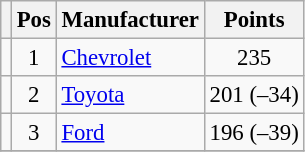<table class="wikitable" style="font-size: 95%;">
<tr>
<th></th>
<th>Pos</th>
<th>Manufacturer</th>
<th>Points</th>
</tr>
<tr>
<td align="left"></td>
<td style="text-align:center;">1</td>
<td><a href='#'>Chevrolet</a></td>
<td style="text-align:center;">235</td>
</tr>
<tr>
<td align="left"></td>
<td style="text-align:center;">2</td>
<td><a href='#'>Toyota</a></td>
<td style="text-align:center;">201 (–34)</td>
</tr>
<tr>
<td align="left"></td>
<td style="text-align:center;">3</td>
<td><a href='#'>Ford</a></td>
<td style="text-align:center;">196 (–39)</td>
</tr>
<tr class="sortbottom">
</tr>
</table>
